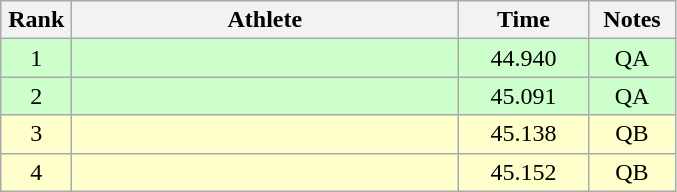<table class=wikitable style="text-align:center">
<tr>
<th width=40>Rank</th>
<th width=250>Athlete</th>
<th width=80>Time</th>
<th width=50>Notes</th>
</tr>
<tr bgcolor="ccffcc">
<td>1</td>
<td align=left></td>
<td>44.940</td>
<td>QA</td>
</tr>
<tr bgcolor="ccffcc">
<td>2</td>
<td align=left></td>
<td>45.091</td>
<td>QA</td>
</tr>
<tr bgcolor="ffffcc">
<td>3</td>
<td align=left></td>
<td>45.138</td>
<td>QB</td>
</tr>
<tr bgcolor="ffffcc">
<td>4</td>
<td align=left></td>
<td>45.152</td>
<td>QB</td>
</tr>
</table>
